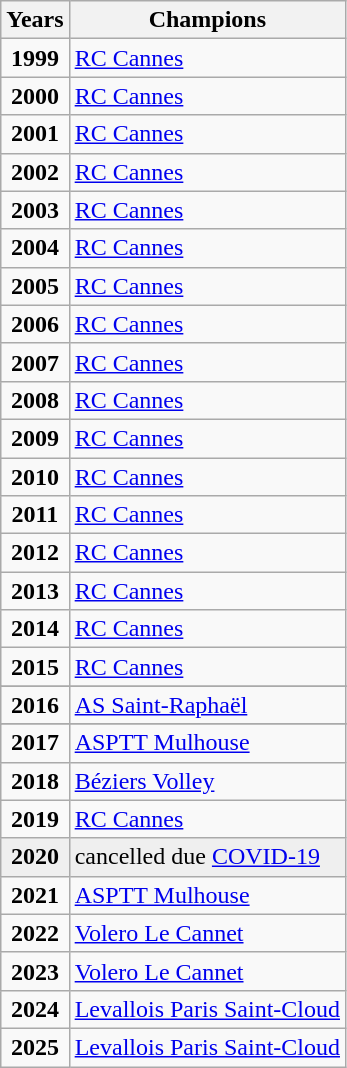<table class="wikitable" style="display:inline-table;">
<tr>
<th>Years</th>
<th>Champions</th>
</tr>
<tr>
<td align="center"><strong>1999</strong></td>
<td><a href='#'>RC Cannes</a></td>
</tr>
<tr>
<td align="center"><strong>2000</strong></td>
<td><a href='#'>RC Cannes</a></td>
</tr>
<tr>
<td align="center"><strong>2001</strong></td>
<td><a href='#'>RC Cannes</a></td>
</tr>
<tr>
<td align="center"><strong>2002</strong></td>
<td><a href='#'>RC Cannes</a></td>
</tr>
<tr>
<td align="center"><strong>2003</strong></td>
<td><a href='#'>RC Cannes</a></td>
</tr>
<tr>
<td align="center"><strong>2004</strong></td>
<td><a href='#'>RC Cannes</a></td>
</tr>
<tr>
<td align="center"><strong>2005</strong></td>
<td><a href='#'>RC Cannes</a></td>
</tr>
<tr>
<td align="center"><strong>2006</strong></td>
<td><a href='#'>RC Cannes</a></td>
</tr>
<tr>
<td align="center"><strong>2007</strong></td>
<td><a href='#'>RC Cannes</a></td>
</tr>
<tr>
<td align="center"><strong>2008</strong></td>
<td><a href='#'>RC Cannes</a></td>
</tr>
<tr>
<td align="center"><strong>2009</strong></td>
<td><a href='#'>RC Cannes</a></td>
</tr>
<tr>
<td align="center"><strong>2010</strong></td>
<td><a href='#'>RC Cannes</a></td>
</tr>
<tr>
<td align="center"><strong>2011</strong></td>
<td><a href='#'>RC Cannes</a></td>
</tr>
<tr>
<td align="center"><strong>2012</strong></td>
<td><a href='#'>RC Cannes</a></td>
</tr>
<tr>
<td align="center"><strong>2013</strong></td>
<td><a href='#'>RC Cannes</a></td>
</tr>
<tr>
<td align="center"><strong>2014</strong></td>
<td><a href='#'>RC Cannes</a></td>
</tr>
<tr>
<td align="center"><strong>2015</strong></td>
<td><a href='#'>RC Cannes</a></td>
</tr>
<tr>
</tr>
<tr>
<td align="center"><strong>2016</strong></td>
<td><a href='#'>AS Saint-Raphaël</a></td>
</tr>
<tr>
</tr>
<tr>
<td align="center"><strong>2017</strong></td>
<td><a href='#'>ASPTT Mulhouse</a></td>
</tr>
<tr>
<td align="center"><strong>2018</strong></td>
<td><a href='#'>Béziers Volley</a></td>
</tr>
<tr>
<td align="center"><strong>2019</strong></td>
<td><a href='#'>RC Cannes</a></td>
</tr>
<tr bgcolor="efefef">
<td align="center"><strong>2020</strong></td>
<td colspan=3>cancelled due <a href='#'>COVID-19</a></td>
</tr>
<tr>
<td align="center"><strong>2021</strong></td>
<td><a href='#'>ASPTT Mulhouse</a></td>
</tr>
<tr>
<td align="center"><strong>2022</strong></td>
<td><a href='#'>Volero Le Cannet</a></td>
</tr>
<tr>
<td align="center"><strong>2023</strong></td>
<td><a href='#'>Volero Le Cannet</a></td>
</tr>
<tr>
<td align="center"><strong>2024</strong></td>
<td><a href='#'>Levallois Paris Saint-Cloud</a></td>
</tr>
<tr>
<td align="center"><strong>2025</strong></td>
<td><a href='#'>Levallois Paris Saint-Cloud</a></td>
</tr>
</table>
